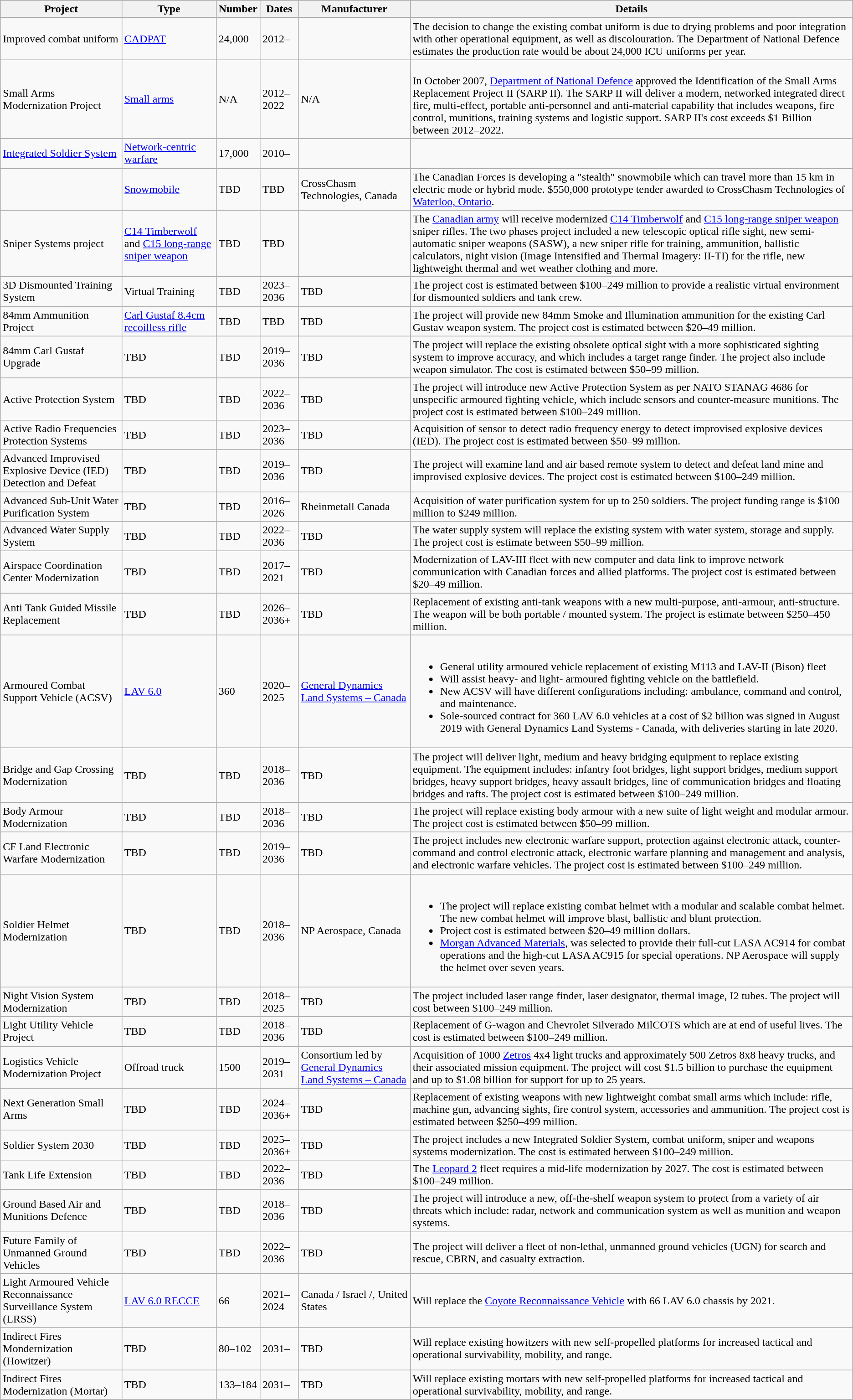<table class="wikitable sortable sticky-header" style=text-align:left" style="margin:1em auto;">
<tr style="background:#aabccc;">
<th>Project</th>
<th>Type</th>
<th>Number</th>
<th>Dates</th>
<th>Manufacturer</th>
<th>Details</th>
</tr>
<tr>
<td>Improved combat uniform</td>
<td><a href='#'>CADPAT</a></td>
<td>24,000</td>
<td>2012–</td>
<td></td>
<td>The decision to change the existing combat uniform is due to drying problems and poor integration with other operational equipment, as well as discolouration. The Department of National Defence estimates the production rate would be about 24,000 ICU uniforms per year.</td>
</tr>
<tr>
<td>Small Arms Modernization Project</td>
<td><a href='#'>Small arms</a></td>
<td>N/A</td>
<td>2012–2022</td>
<td>N/A</td>
<td><br>In October 2007, <a href='#'>Department of National Defence</a> approved the Identification of the Small Arms Replacement Project II (SARP II). The SARP II will deliver a modern, networked integrated direct fire, multi-effect, portable anti-personnel and anti-material capability that includes weapons, fire control, munitions, training systems and logistic support. SARP II's cost exceeds $1 Billion between 2012–2022.</td>
</tr>
<tr>
<td><a href='#'>Integrated Soldier System</a></td>
<td><a href='#'>Network-centric warfare</a></td>
<td>17,000</td>
<td>2010–</td>
<td></td>
<td></td>
</tr>
<tr>
<td></td>
<td><a href='#'>Snowmobile</a></td>
<td>TBD</td>
<td>TBD</td>
<td>CrossChasm Technologies, Canada</td>
<td>The Canadian Forces is developing a "stealth" snowmobile which can travel more than 15 km in electric mode or hybrid mode. $550,000 prototype tender awarded to CrossChasm Technologies of <a href='#'>Waterloo, Ontario</a>.</td>
</tr>
<tr>
<td>Sniper Systems project</td>
<td><a href='#'>C14 Timberwolf</a> and <a href='#'>C15 long-range sniper weapon</a></td>
<td>TBD</td>
<td>TBD</td>
<td></td>
<td>The <a href='#'>Canadian army</a> will receive modernized <a href='#'>C14 Timberwolf</a> and <a href='#'>C15 long-range sniper weapon</a> sniper rifles. The two phases project included a new telescopic optical rifle sight, new semi-automatic sniper weapons (SASW), a new sniper rifle for training, ammunition, ballistic calculators, night vision (Image Intensified and Thermal Imagery: II-TI) for the rifle, new lightweight thermal and wet weather clothing and more.</td>
</tr>
<tr>
<td>3D Dismounted Training System</td>
<td>Virtual Training</td>
<td>TBD</td>
<td>2023–2036</td>
<td>TBD</td>
<td>The project cost is estimated between $100–249 million to provide a realistic virtual environment for dismounted soldiers and tank crew.</td>
</tr>
<tr>
<td>84mm Ammunition Project</td>
<td><a href='#'>Carl Gustaf 8.4cm recoilless rifle</a></td>
<td>TBD</td>
<td>TBD</td>
<td>TBD</td>
<td>The project will provide new 84mm Smoke and Illumination ammunition for the existing Carl Gustav weapon system. The project cost is estimated between $20–49 million.</td>
</tr>
<tr>
<td>84mm Carl Gustaf Upgrade</td>
<td>TBD</td>
<td>TBD</td>
<td>2019–2036</td>
<td>TBD</td>
<td>The project will replace the existing obsolete optical sight with a more sophisticated sighting system to improve accuracy, and which includes a target range finder. The project also include weapon simulator. The cost is estimated between $50–99 million.</td>
</tr>
<tr>
<td>Active Protection System</td>
<td>TBD</td>
<td>TBD</td>
<td>2022–2036</td>
<td>TBD</td>
<td>The project will introduce new Active Protection System as per NATO STANAG 4686 for unspecific armoured fighting vehicle, which include sensors and counter-measure munitions. The project cost is estimated between $100–249 million.</td>
</tr>
<tr>
<td>Active Radio Frequencies Protection Systems</td>
<td>TBD</td>
<td>TBD</td>
<td>2023–2036</td>
<td>TBD</td>
<td>Acquisition of sensor to detect radio frequency energy to detect improvised explosive devices (IED). The project cost is estimated between $50–99 million.</td>
</tr>
<tr>
<td>Advanced Improvised Explosive Device (IED) Detection and Defeat</td>
<td>TBD</td>
<td>TBD</td>
<td>2019–2036</td>
<td>TBD</td>
<td>The project will examine land and air based remote system to detect and defeat land mine and improvised explosive devices. The project cost is estimated between $100–249 million.</td>
</tr>
<tr>
<td>Advanced Sub-Unit Water Purification System</td>
<td>TBD</td>
<td>TBD</td>
<td>2016–2026</td>
<td>Rheinmetall Canada</td>
<td>Acquisition of water purification system for up to 250 soldiers. The project funding range is $100 million to $249 million.</td>
</tr>
<tr>
<td>Advanced Water Supply System</td>
<td>TBD</td>
<td>TBD</td>
<td>2022–2036</td>
<td>TBD</td>
<td>The water supply system will replace the existing system with water system, storage and supply. The project cost is estimate between $50–99 million.</td>
</tr>
<tr>
<td>Airspace Coordination Center Modernization</td>
<td>TBD</td>
<td>TBD</td>
<td>2017–2021</td>
<td>TBD</td>
<td>Modernization of LAV-III fleet with new computer and data link to improve network communication with Canadian forces and allied platforms. The project cost is estimated between $20–49 million.</td>
</tr>
<tr>
<td>Anti Tank Guided Missile Replacement</td>
<td>TBD</td>
<td>TBD</td>
<td>2026–2036+</td>
<td>TBD</td>
<td>Replacement of existing anti-tank weapons with a new multi-purpose, anti-armour, anti-structure. The weapon will be both portable / mounted system. The project is estimate between $250–450 million.</td>
</tr>
<tr>
<td>Armoured Combat Support Vehicle (ACSV)</td>
<td><a href='#'>LAV 6.0</a></td>
<td>360</td>
<td>2020–2025</td>
<td><a href='#'>General Dynamics Land Systems – Canada</a></td>
<td><br><ul><li>General utility armoured vehicle replacement of existing M113 and LAV-II (Bison) fleet</li><li>Will assist heavy- and light- armoured fighting vehicle on the battlefield.</li><li>New ACSV will have different configurations including: ambulance, command and control, and maintenance.</li><li>Sole-sourced contract for 360 LAV 6.0 vehicles at a cost of $2 billion was signed in August 2019 with General Dynamics Land Systems - Canada, with deliveries starting in late 2020.</li></ul></td>
</tr>
<tr>
<td>Bridge and Gap Crossing Modernization</td>
<td>TBD</td>
<td>TBD</td>
<td>2018–2036</td>
<td>TBD</td>
<td>The project will deliver light, medium and heavy bridging equipment to replace existing equipment. The equipment includes: infantry foot bridges, light support bridges, medium support bridges, heavy support bridges, heavy assault bridges, line of communication bridges and floating bridges and rafts. The project cost is estimated between $100–249 million.</td>
</tr>
<tr>
<td>Body Armour Modernization</td>
<td>TBD</td>
<td>TBD</td>
<td>2018–2036</td>
<td>TBD</td>
<td>The project will replace existing body armour with a new suite of light weight and modular armour. The project cost is estimated between $50–99 million.</td>
</tr>
<tr>
<td>CF Land Electronic Warfare Modernization</td>
<td>TBD</td>
<td>TBD</td>
<td>2019–2036</td>
<td>TBD</td>
<td>The project includes new electronic warfare support, protection against electronic attack, counter-command and control electronic attack, electronic warfare planning and management and analysis, and electronic warfare vehicles. The project cost is estimated between $100–249 million.</td>
</tr>
<tr>
<td>Soldier Helmet Modernization</td>
<td>TBD</td>
<td>TBD</td>
<td>2018–2036</td>
<td>NP Aerospace, Canada</td>
<td><br><ul><li>The project will replace existing combat helmet with a modular and scalable combat helmet. The new combat helmet will improve blast, ballistic and blunt protection.</li><li>Project cost is estimated between $20–49 million dollars.</li><li><a href='#'>Morgan Advanced Materials</a>, was selected to provide their full-cut LASA AC914 for combat operations and the high-cut LASA AC915 for special operations. NP Aerospace will supply the helmet over seven years.</li></ul></td>
</tr>
<tr>
<td>Night Vision System Modernization</td>
<td>TBD</td>
<td>TBD</td>
<td>2018–2025</td>
<td>TBD</td>
<td>The project included laser range finder, laser designator, thermal image, I2 tubes. The project will cost between $100–249 million.</td>
</tr>
<tr>
<td>Light Utility Vehicle Project</td>
<td>TBD</td>
<td>TBD</td>
<td>2018–2036</td>
<td>TBD</td>
<td>Replacement of G-wagon and Chevrolet Silverado MilCOTS which are at end of useful lives. The cost is estimated between $100–249 million.</td>
</tr>
<tr>
<td>Logistics Vehicle Modernization Project</td>
<td>Offroad truck</td>
<td>1500</td>
<td>2019–2031</td>
<td>Consortium led by <a href='#'>General Dynamics Land Systems – Canada</a></td>
<td>Acquisition of 1000 <a href='#'>Zetros</a> 4x4 light trucks and approximately 500 Zetros 8x8 heavy trucks, and their associated mission equipment. The project will cost $1.5 billion to purchase the equipment and up to $1.08 billion for support for up to 25 years.</td>
</tr>
<tr>
<td>Next Generation Small Arms</td>
<td>TBD</td>
<td>TBD</td>
<td>2024–2036+</td>
<td>TBD</td>
<td>Replacement of existing weapons with new lightweight combat small arms which include: rifle, machine gun, advancing sights, fire control system, accessories and ammunition. The project cost is estimated between $250–499 million.</td>
</tr>
<tr>
<td>Soldier System 2030</td>
<td>TBD</td>
<td>TBD</td>
<td>2025–2036+</td>
<td>TBD</td>
<td>The project includes a new Integrated Soldier System, combat uniform, sniper and weapons systems modernization. The cost is estimated between $100–249 million.</td>
</tr>
<tr>
<td>Tank Life Extension</td>
<td>TBD</td>
<td>TBD</td>
<td>2022–2036</td>
<td>TBD</td>
<td>The <a href='#'>Leopard 2</a> fleet requires a mid-life modernization by 2027. The cost is estimated between $100–249 million.</td>
</tr>
<tr>
<td>Ground Based Air and Munitions Defence</td>
<td>TBD</td>
<td>TBD</td>
<td>2018–2036</td>
<td>TBD</td>
<td>The project will introduce a new, off-the-shelf weapon system to protect from a variety of air threats which include: radar, network and communication system as well as munition and weapon systems.</td>
</tr>
<tr>
<td>Future Family of Unmanned Ground Vehicles</td>
<td>TBD</td>
<td>TBD</td>
<td>2022–2036</td>
<td>TBD</td>
<td>The project will deliver a fleet of non-lethal, unmanned ground vehicles (UGN) for search and rescue, CBRN, and casualty extraction.</td>
</tr>
<tr>
<td>Light Armoured Vehicle Reconnaissance Surveillance System (LRSS)</td>
<td><a href='#'>LAV 6.0 RECCE</a></td>
<td>66</td>
<td>2021–2024</td>
<td>Canada / Israel /, United States</td>
<td>Will replace the <a href='#'>Coyote Reconnaissance Vehicle</a> with 66 LAV 6.0 chassis by 2021.</td>
</tr>
<tr>
<td>Indirect Fires Mondernization (Howitzer)<strong></strong></td>
<td>TBD</td>
<td>80–102</td>
<td>2031–</td>
<td>TBD</td>
<td>Will replace existing howitzers with new self-propelled platforms for increased tactical and operational survivability, mobility, and range.</td>
</tr>
<tr>
<td>Indirect Fires Modernization (Mortar)</td>
<td>TBD</td>
<td>133–184</td>
<td>2031–</td>
<td>TBD</td>
<td>Will replace existing mortars with new self-propelled platforms for increased tactical and operational survivability, mobility, and range.</td>
</tr>
</table>
